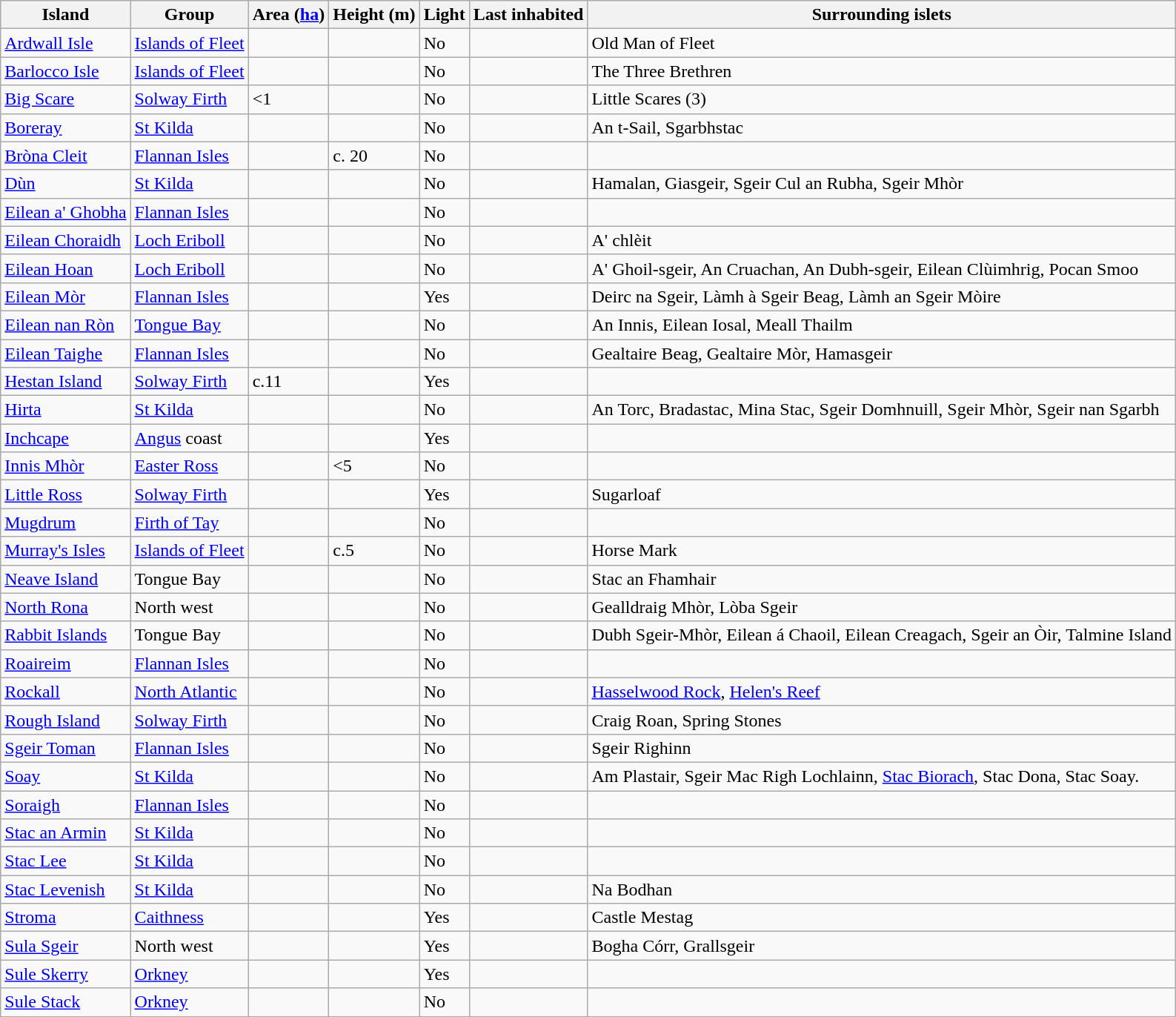<table class="wikitable sortable">
<tr>
<th>Island</th>
<th>Group</th>
<th>Area (<a href='#'>ha</a>)</th>
<th>Height (m)<br> </th>
<th>Light<br></th>
<th>Last inhabited</th>
<th>Surrounding islets</th>
</tr>
<tr>
<td><a href='#'>Ardwall Isle</a></td>
<td><a href='#'>Islands of Fleet</a></td>
<td></td>
<td></td>
<td>No</td>
<td></td>
<td>Old Man of Fleet</td>
</tr>
<tr>
<td><a href='#'>Barlocco Isle</a></td>
<td><a href='#'>Islands of Fleet</a></td>
<td></td>
<td></td>
<td>No</td>
<td></td>
<td>The Three Brethren</td>
</tr>
<tr>
<td><a href='#'>Big Scare</a></td>
<td><a href='#'>Solway Firth</a></td>
<td><1</td>
<td></td>
<td>No</td>
<td></td>
<td>Little Scares (3)</td>
</tr>
<tr>
<td><a href='#'>Boreray</a></td>
<td><a href='#'>St Kilda</a></td>
<td></td>
<td></td>
<td>No</td>
<td></td>
<td>An t-Sail, Sgarbhstac</td>
</tr>
<tr>
<td><a href='#'>Bròna Cleit</a></td>
<td><a href='#'>Flannan Isles</a></td>
<td></td>
<td>c. 20</td>
<td>No</td>
<td></td>
<td></td>
</tr>
<tr>
<td><a href='#'>Dùn</a></td>
<td><a href='#'>St Kilda</a></td>
<td></td>
<td></td>
<td>No</td>
<td></td>
<td>Hamalan, Giasgeir, Sgeir Cul an Rubha, Sgeir Mhòr</td>
</tr>
<tr>
<td><a href='#'>Eilean a' Ghobha</a></td>
<td><a href='#'>Flannan Isles</a></td>
<td></td>
<td></td>
<td>No</td>
<td></td>
<td></td>
</tr>
<tr>
<td><a href='#'>Eilean Choraidh</a></td>
<td><a href='#'>Loch Eriboll</a></td>
<td></td>
<td></td>
<td>No</td>
<td></td>
<td>A' chlèit</td>
</tr>
<tr>
<td><a href='#'>Eilean Hoan</a></td>
<td><a href='#'>Loch Eriboll</a></td>
<td></td>
<td></td>
<td>No</td>
<td></td>
<td>A' Ghoil-sgeir, An Cruachan, An Dubh-sgeir, Eilean Clùimhrig, Pocan Smoo</td>
</tr>
<tr>
<td><a href='#'>Eilean Mòr</a></td>
<td><a href='#'>Flannan Isles</a></td>
<td></td>
<td></td>
<td>Yes</td>
<td></td>
<td>Deirc na Sgeir, Làmh à Sgeir Beag, Làmh an Sgeir Mòire</td>
</tr>
<tr>
<td><a href='#'>Eilean nan Ròn</a></td>
<td><a href='#'>Tongue Bay</a></td>
<td></td>
<td></td>
<td>No</td>
<td></td>
<td>An Innis, Eilean Iosal, Meall Thailm</td>
</tr>
<tr>
<td><a href='#'>Eilean Taighe</a></td>
<td><a href='#'>Flannan Isles</a></td>
<td></td>
<td></td>
<td>No</td>
<td></td>
<td>Gealtaire Beag, Gealtaire Mòr, Hamasgeir</td>
</tr>
<tr>
<td><a href='#'>Hestan Island</a></td>
<td><a href='#'>Solway Firth</a></td>
<td>c.11</td>
<td></td>
<td>Yes</td>
<td></td>
<td></td>
</tr>
<tr>
<td><a href='#'>Hirta</a></td>
<td><a href='#'>St Kilda</a></td>
<td></td>
<td></td>
<td>No</td>
<td></td>
<td>An Torc, Bradastac, Mina Stac, Sgeir Domhnuill, Sgeir Mhòr, Sgeir nan Sgarbh</td>
</tr>
<tr>
<td><a href='#'>Inchcape</a></td>
<td><a href='#'>Angus</a> coast</td>
<td></td>
<td></td>
<td>Yes</td>
<td></td>
<td></td>
</tr>
<tr>
<td><a href='#'>Innis Mhòr</a></td>
<td><a href='#'>Easter Ross</a></td>
<td></td>
<td><5</td>
<td>No</td>
<td></td>
<td></td>
</tr>
<tr>
<td><a href='#'>Little Ross</a></td>
<td><a href='#'>Solway Firth</a></td>
<td></td>
<td></td>
<td>Yes</td>
<td></td>
<td>Sugarloaf</td>
</tr>
<tr>
<td><a href='#'>Mugdrum</a></td>
<td><a href='#'>Firth of Tay</a></td>
<td></td>
<td></td>
<td>No</td>
<td></td>
<td></td>
</tr>
<tr>
<td><a href='#'>Murray's Isles</a></td>
<td><a href='#'>Islands of Fleet</a></td>
<td></td>
<td>c.5</td>
<td>No</td>
<td></td>
<td>Horse Mark</td>
</tr>
<tr>
<td><a href='#'>Neave Island</a></td>
<td>Tongue Bay</td>
<td></td>
<td></td>
<td>No</td>
<td></td>
<td>Stac an Fhamhair</td>
</tr>
<tr>
<td><a href='#'>North Rona</a></td>
<td>North west</td>
<td></td>
<td></td>
<td>No</td>
<td></td>
<td>Gealldraig Mhòr, Lòba Sgeir</td>
</tr>
<tr>
<td><a href='#'>Rabbit Islands</a></td>
<td>Tongue Bay</td>
<td></td>
<td></td>
<td>No</td>
<td></td>
<td>Dubh Sgeir-Mhòr, Eilean á Chaoil, Eilean Creagach, Sgeir an Òir, Talmine Island</td>
</tr>
<tr>
<td><a href='#'>Roaireim</a></td>
<td><a href='#'>Flannan Isles</a></td>
<td></td>
<td></td>
<td>No</td>
<td></td>
<td></td>
</tr>
<tr>
<td><a href='#'>Rockall</a></td>
<td><a href='#'>North Atlantic</a></td>
<td></td>
<td></td>
<td>No</td>
<td></td>
<td><a href='#'>Hasselwood Rock</a>, <a href='#'>Helen's Reef</a></td>
</tr>
<tr>
<td><a href='#'>Rough Island</a></td>
<td><a href='#'>Solway Firth</a></td>
<td></td>
<td></td>
<td>No</td>
<td></td>
<td>Craig Roan, Spring Stones</td>
</tr>
<tr>
<td><a href='#'>Sgeir Toman</a></td>
<td><a href='#'>Flannan Isles</a></td>
<td></td>
<td></td>
<td>No</td>
<td></td>
<td>Sgeir Righinn</td>
</tr>
<tr>
<td><a href='#'>Soay</a></td>
<td><a href='#'>St Kilda</a></td>
<td></td>
<td></td>
<td>No</td>
<td></td>
<td>Am Plastair, Sgeir Mac Righ Lochlainn, <a href='#'>Stac Biorach</a>, Stac Dona, Stac Soay.</td>
</tr>
<tr>
<td><a href='#'>Soraigh</a></td>
<td><a href='#'>Flannan Isles</a></td>
<td></td>
<td></td>
<td>No</td>
<td></td>
<td></td>
</tr>
<tr>
<td><a href='#'>Stac an Armin</a></td>
<td><a href='#'>St Kilda</a></td>
<td></td>
<td></td>
<td>No</td>
<td></td>
<td></td>
</tr>
<tr>
<td><a href='#'>Stac Lee</a></td>
<td><a href='#'>St Kilda</a></td>
<td></td>
<td></td>
<td>No</td>
<td></td>
<td></td>
</tr>
<tr>
<td><a href='#'>Stac Levenish</a></td>
<td><a href='#'>St Kilda</a></td>
<td></td>
<td></td>
<td>No</td>
<td></td>
<td>Na Bodhan</td>
</tr>
<tr>
<td><a href='#'>Stroma</a></td>
<td><a href='#'>Caithness</a></td>
<td></td>
<td></td>
<td>Yes</td>
<td></td>
<td>Castle Mestag</td>
</tr>
<tr>
<td><a href='#'>Sula Sgeir</a></td>
<td>North west</td>
<td></td>
<td></td>
<td>Yes</td>
<td></td>
<td>Bogha Córr, Grallsgeir</td>
</tr>
<tr>
<td><a href='#'>Sule Skerry</a></td>
<td><a href='#'>Orkney</a></td>
<td></td>
<td></td>
<td>Yes</td>
<td></td>
<td></td>
</tr>
<tr>
<td><a href='#'>Sule Stack</a></td>
<td><a href='#'>Orkney</a></td>
<td></td>
<td></td>
<td>No</td>
<td></td>
<td></td>
</tr>
<tr>
</tr>
</table>
